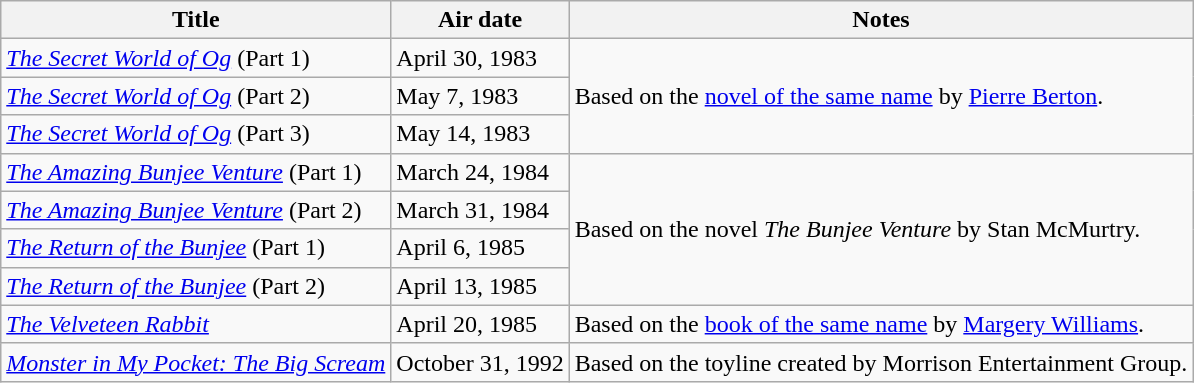<table class="wikitable sortable">
<tr>
<th><strong>Title</strong></th>
<th><strong>Air date</strong></th>
<th><strong>Notes</strong></th>
</tr>
<tr>
<td><em><a href='#'>The Secret World of Og</a></em> (Part 1)</td>
<td>April 30, 1983</td>
<td rowspan="3">Based on the <a href='#'>novel of the same name</a> by <a href='#'>Pierre Berton</a>.</td>
</tr>
<tr>
<td><em><a href='#'>The Secret World of Og</a></em> (Part 2)</td>
<td>May 7, 1983</td>
</tr>
<tr>
<td><em><a href='#'>The Secret World of Og</a></em> (Part 3)</td>
<td>May 14, 1983</td>
</tr>
<tr>
<td><em><a href='#'>The Amazing Bunjee Venture</a></em> (Part 1)</td>
<td>March 24, 1984</td>
<td rowspan="4">Based on the novel <em>The Bunjee Venture</em> by Stan McMurtry.</td>
</tr>
<tr>
<td><em><a href='#'>The Amazing Bunjee Venture</a></em> (Part 2)</td>
<td>March 31, 1984</td>
</tr>
<tr>
<td><em><a href='#'>The Return of the Bunjee</a></em> (Part 1)</td>
<td>April 6, 1985</td>
</tr>
<tr>
<td><em><a href='#'>The Return of the Bunjee</a></em> (Part 2)</td>
<td>April 13, 1985</td>
</tr>
<tr>
<td><em><a href='#'>The Velveteen Rabbit</a></em></td>
<td>April 20, 1985</td>
<td>Based on the <a href='#'>book of the same name</a> by <a href='#'>Margery Williams</a>.</td>
</tr>
<tr>
<td><em><a href='#'>Monster in My Pocket: The Big Scream</a></em></td>
<td>October 31, 1992</td>
<td>Based on the toyline created by Morrison Entertainment Group.</td>
</tr>
</table>
